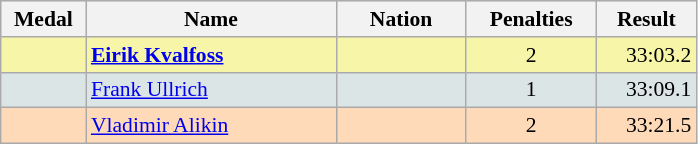<table class=wikitable style="border:1px solid #AAAAAA;font-size:90%">
<tr bgcolor="#E4E4E4">
<th style="border-bottom:1px solid #AAAAAA" width=50>Medal</th>
<th style="border-bottom:1px solid #AAAAAA" width=160>Name</th>
<th style="border-bottom:1px solid #AAAAAA" width=80>Nation</th>
<th style="border-bottom:1px solid #AAAAAA" width=80>Penalties</th>
<th style="border-bottom:1px solid #AAAAAA" width=60>Result</th>
</tr>
<tr bgcolor="#F7F6A8">
<td align="center"></td>
<td><strong><a href='#'>Eirik Kvalfoss</a></strong></td>
<td align="center"></td>
<td align="center">2</td>
<td align="right">33:03.2</td>
</tr>
<tr bgcolor="#DCE5E5">
<td align="center"></td>
<td><a href='#'>Frank Ullrich</a></td>
<td align="center"></td>
<td align="center">1</td>
<td align="right">33:09.1</td>
</tr>
<tr bgcolor="#FFDAB9">
<td align="center"></td>
<td><a href='#'>Vladimir Alikin</a></td>
<td align="center"></td>
<td align="center">2</td>
<td align="right">33:21.5</td>
</tr>
</table>
